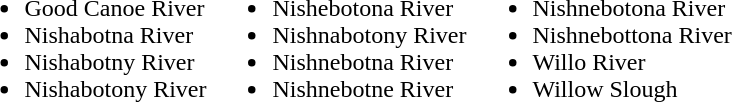<table>
<tr valign=top>
<td><br><ul><li>Good Canoe River</li><li>Nishabotna River</li><li>Nishabotny River</li><li>Nishabotony River</li></ul></td>
<td><br><ul><li>Nishebotona River</li><li>Nishnabotony River</li><li>Nishnebotna River</li><li>Nishnebotne River</li></ul></td>
<td><br><ul><li>Nishnebotona River</li><li>Nishnebottona River</li><li>Willo River</li><li>Willow Slough</li></ul></td>
</tr>
</table>
